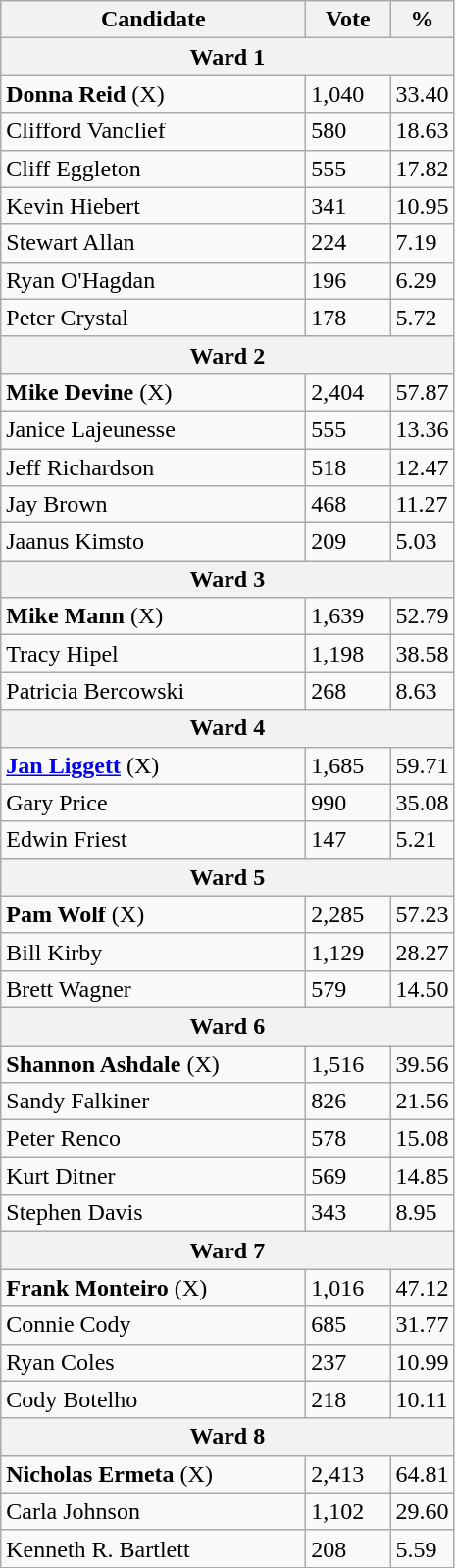<table class="wikitable">
<tr>
<th bgcolor="#DDDDFF" width="200px">Candidate</th>
<th bgcolor="#DDDDFF" width="50px">Vote</th>
<th bgcolor="#DDDDFF" width="30px">%</th>
</tr>
<tr>
<th colspan="3">Ward 1</th>
</tr>
<tr>
<td><strong>Donna Reid</strong> (X)</td>
<td>1,040</td>
<td>33.40</td>
</tr>
<tr>
<td>Clifford Vanclief</td>
<td>580</td>
<td>18.63</td>
</tr>
<tr>
<td>Cliff Eggleton</td>
<td>555</td>
<td>17.82</td>
</tr>
<tr>
<td>Kevin Hiebert</td>
<td>341</td>
<td>10.95</td>
</tr>
<tr>
<td>Stewart Allan</td>
<td>224</td>
<td>7.19</td>
</tr>
<tr>
<td>Ryan O'Hagdan</td>
<td>196</td>
<td>6.29</td>
</tr>
<tr>
<td>Peter Crystal</td>
<td>178</td>
<td>5.72</td>
</tr>
<tr>
<th colspan="3">Ward 2</th>
</tr>
<tr>
<td><strong>Mike Devine</strong> (X)</td>
<td>2,404</td>
<td>57.87</td>
</tr>
<tr>
<td>Janice Lajeunesse</td>
<td>555</td>
<td>13.36</td>
</tr>
<tr>
<td>Jeff Richardson</td>
<td>518</td>
<td>12.47</td>
</tr>
<tr>
<td>Jay Brown</td>
<td>468</td>
<td>11.27</td>
</tr>
<tr>
<td>Jaanus Kimsto</td>
<td>209</td>
<td>5.03</td>
</tr>
<tr>
<th colspan="3">Ward 3</th>
</tr>
<tr>
<td><strong>Mike Mann</strong> (X)</td>
<td>1,639</td>
<td>52.79</td>
</tr>
<tr>
<td>Tracy Hipel</td>
<td>1,198</td>
<td>38.58</td>
</tr>
<tr>
<td>Patricia Bercowski</td>
<td>268</td>
<td>8.63</td>
</tr>
<tr>
<th colspan="3">Ward 4</th>
</tr>
<tr>
<td><strong><a href='#'>Jan Liggett</a></strong> (X)</td>
<td>1,685</td>
<td>59.71</td>
</tr>
<tr>
<td>Gary Price</td>
<td>990</td>
<td>35.08</td>
</tr>
<tr>
<td>Edwin Friest</td>
<td>147</td>
<td>5.21</td>
</tr>
<tr>
<th colspan="3">Ward 5</th>
</tr>
<tr>
<td><strong>Pam Wolf</strong> (X)</td>
<td>2,285</td>
<td>57.23</td>
</tr>
<tr>
<td>Bill Kirby</td>
<td>1,129</td>
<td>28.27</td>
</tr>
<tr>
<td>Brett Wagner</td>
<td>579</td>
<td>14.50</td>
</tr>
<tr>
<th colspan="3">Ward 6</th>
</tr>
<tr>
<td><strong>Shannon Ashdale</strong> (X)</td>
<td>1,516</td>
<td>39.56</td>
</tr>
<tr>
<td>Sandy Falkiner</td>
<td>826</td>
<td>21.56</td>
</tr>
<tr>
<td>Peter Renco</td>
<td>578</td>
<td>15.08</td>
</tr>
<tr>
<td>Kurt Ditner</td>
<td>569</td>
<td>14.85</td>
</tr>
<tr>
<td>Stephen Davis</td>
<td>343</td>
<td>8.95</td>
</tr>
<tr>
<th colspan="3">Ward 7</th>
</tr>
<tr>
<td><strong>Frank Monteiro</strong> (X)</td>
<td>1,016</td>
<td>47.12</td>
</tr>
<tr>
<td>Connie Cody</td>
<td>685</td>
<td>31.77</td>
</tr>
<tr>
<td>Ryan Coles</td>
<td>237</td>
<td>10.99</td>
</tr>
<tr>
<td>Cody Botelho</td>
<td>218</td>
<td>10.11</td>
</tr>
<tr>
<th colspan="3">Ward 8</th>
</tr>
<tr>
<td><strong>Nicholas Ermeta</strong> (X)</td>
<td>2,413</td>
<td>64.81</td>
</tr>
<tr>
<td>Carla Johnson</td>
<td>1,102</td>
<td>29.60</td>
</tr>
<tr>
<td>Kenneth R. Bartlett</td>
<td>208</td>
<td>5.59</td>
</tr>
</table>
